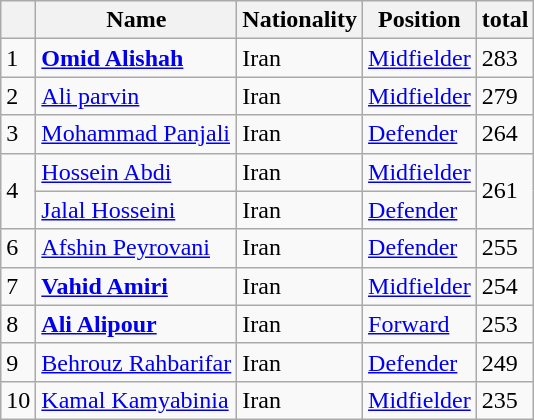<table class="wikitable">
<tr>
<th></th>
<th>Name</th>
<th>Nationality</th>
<th>Position</th>
<th>total</th>
</tr>
<tr>
<td>1</td>
<td><strong><a href='#'>Omid Alishah</a></strong></td>
<td> Iran</td>
<td><a href='#'>Midfielder</a></td>
<td>283</td>
</tr>
<tr>
<td>2</td>
<td><a href='#'>Ali parvin</a></td>
<td> Iran</td>
<td><a href='#'>Midfielder</a></td>
<td>279</td>
</tr>
<tr>
<td>3</td>
<td><a href='#'>Mohammad Panjali</a></td>
<td> Iran</td>
<td><a href='#'>Defender</a></td>
<td>264</td>
</tr>
<tr>
<td rowspan="2">4</td>
<td><a href='#'>Hossein Abdi</a></td>
<td> Iran</td>
<td><a href='#'>Midfielder</a></td>
<td rowspan="2">261</td>
</tr>
<tr>
<td><a href='#'>Jalal Hosseini</a></td>
<td> Iran</td>
<td><a href='#'>Defender</a></td>
</tr>
<tr>
<td>6</td>
<td><a href='#'>Afshin Peyrovani</a></td>
<td> Iran</td>
<td><a href='#'>Defender</a></td>
<td>255</td>
</tr>
<tr>
<td>7</td>
<td><strong><a href='#'>Vahid Amiri</a></strong></td>
<td> Iran</td>
<td><a href='#'>Midfielder</a></td>
<td>254</td>
</tr>
<tr>
<td>8</td>
<td><strong><a href='#'>Ali Alipour</a></strong></td>
<td> Iran</td>
<td><a href='#'>Forward</a></td>
<td>253</td>
</tr>
<tr>
<td>9</td>
<td><a href='#'>Behrouz Rahbarifar</a></td>
<td> Iran</td>
<td><a href='#'>Defender</a></td>
<td>249</td>
</tr>
<tr>
<td>10</td>
<td><a href='#'>Kamal Kamyabinia</a></td>
<td> Iran</td>
<td><a href='#'>Midfielder</a></td>
<td>235</td>
</tr>
</table>
